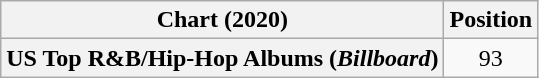<table class="wikitable plainrowheaders" style="text-align:center">
<tr>
<th scope="col">Chart (2020)</th>
<th scope="col">Position</th>
</tr>
<tr>
<th scope="row">US Top R&B/Hip-Hop Albums (<em>Billboard</em>)</th>
<td>93</td>
</tr>
</table>
